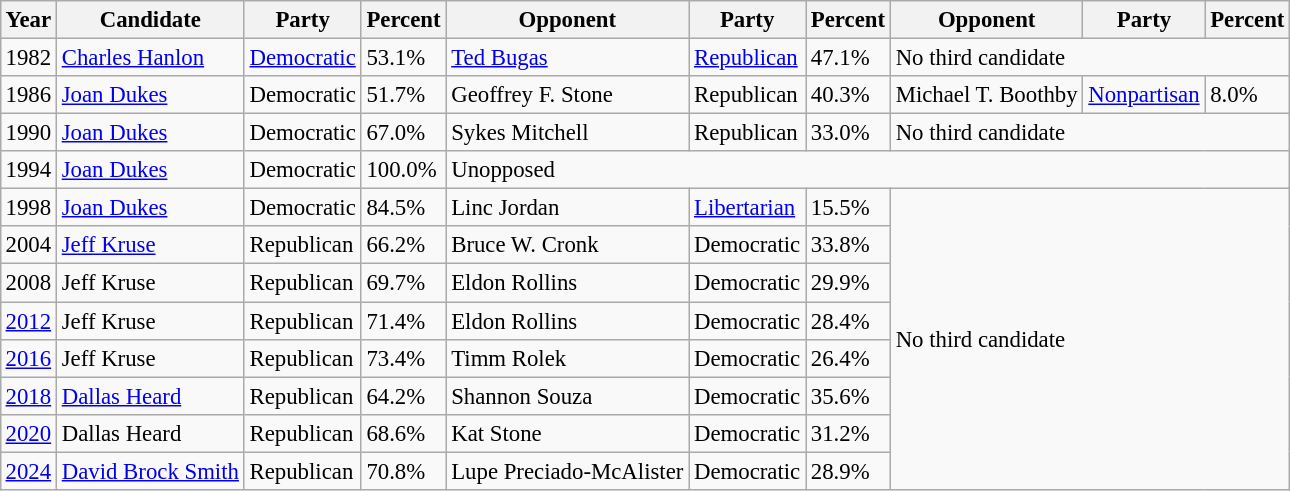<table class="wikitable sortable" style="margin:0.5em auto; font-size:95%;">
<tr>
<th>Year</th>
<th>Candidate</th>
<th>Party</th>
<th>Percent</th>
<th>Opponent</th>
<th>Party</th>
<th>Percent</th>
<th>Opponent</th>
<th>Party</th>
<th>Percent</th>
</tr>
<tr>
<td>1982</td>
<td><a href='#'>Charles Hanlon</a></td>
<td><a href='#'>Democratic</a></td>
<td>53.1%</td>
<td><a href='#'>Ted Bugas</a></td>
<td><a href='#'>Republican</a></td>
<td>47.1%</td>
<td colspan="3">No third candidate</td>
</tr>
<tr>
<td>1986</td>
<td><a href='#'>Joan Dukes</a></td>
<td>Democratic</td>
<td>51.7%</td>
<td>Geoffrey F. Stone</td>
<td>Republican</td>
<td>40.3%</td>
<td>Michael T. Boothby</td>
<td><a href='#'>Nonpartisan</a></td>
<td>8.0%</td>
</tr>
<tr>
<td>1990</td>
<td><a href='#'>Joan Dukes</a></td>
<td>Democratic</td>
<td>67.0%</td>
<td>Sykes Mitchell</td>
<td>Republican</td>
<td>33.0%</td>
<td colspan="3">No third candidate</td>
</tr>
<tr>
<td>1994</td>
<td><a href='#'>Joan Dukes</a></td>
<td>Democratic</td>
<td>100.0%</td>
<td colspan=6>Unopposed</td>
</tr>
<tr>
<td>1998</td>
<td><a href='#'>Joan Dukes</a></td>
<td>Democratic</td>
<td>84.5%</td>
<td>Linc Jordan</td>
<td><a href='#'>Libertarian</a></td>
<td>15.5%</td>
<td colspan="3" rowspan="8">No third candidate</td>
</tr>
<tr>
<td>2004</td>
<td><a href='#'>Jeff Kruse</a></td>
<td>Republican</td>
<td>66.2%</td>
<td>Bruce W. Cronk</td>
<td>Democratic</td>
<td>33.8%</td>
</tr>
<tr>
<td>2008</td>
<td>Jeff Kruse</td>
<td>Republican</td>
<td>69.7%</td>
<td>Eldon Rollins</td>
<td>Democratic</td>
<td>29.9%</td>
</tr>
<tr>
<td><a href='#'>2012</a></td>
<td>Jeff Kruse</td>
<td>Republican</td>
<td>71.4%</td>
<td>Eldon Rollins</td>
<td>Democratic</td>
<td>28.4%</td>
</tr>
<tr>
<td><a href='#'>2016</a></td>
<td>Jeff Kruse</td>
<td>Republican</td>
<td>73.4%</td>
<td>Timm Rolek</td>
<td>Democratic</td>
<td>26.4%</td>
</tr>
<tr>
<td><a href='#'>2018</a></td>
<td><a href='#'>Dallas Heard</a></td>
<td>Republican</td>
<td>64.2%</td>
<td>Shannon Souza</td>
<td>Democratic</td>
<td>35.6%</td>
</tr>
<tr>
<td><a href='#'>2020</a></td>
<td>Dallas Heard</td>
<td>Republican</td>
<td>68.6%</td>
<td>Kat Stone</td>
<td>Democratic</td>
<td>31.2%</td>
</tr>
<tr>
<td><a href='#'>2024</a></td>
<td><a href='#'>David Brock Smith</a></td>
<td>Republican</td>
<td>70.8%</td>
<td>Lupe Preciado-McAlister</td>
<td>Democratic</td>
<td>28.9%</td>
</tr>
</table>
